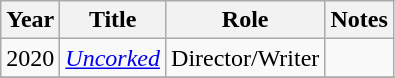<table class="wikitable sortable">
<tr>
<th>Year</th>
<th>Title</th>
<th>Role</th>
<th class="unsortable">Notes</th>
</tr>
<tr>
<td>2020</td>
<td><em><a href='#'>Uncorked</a></em></td>
<td>Director/Writer</td>
<td></td>
</tr>
<tr>
</tr>
</table>
